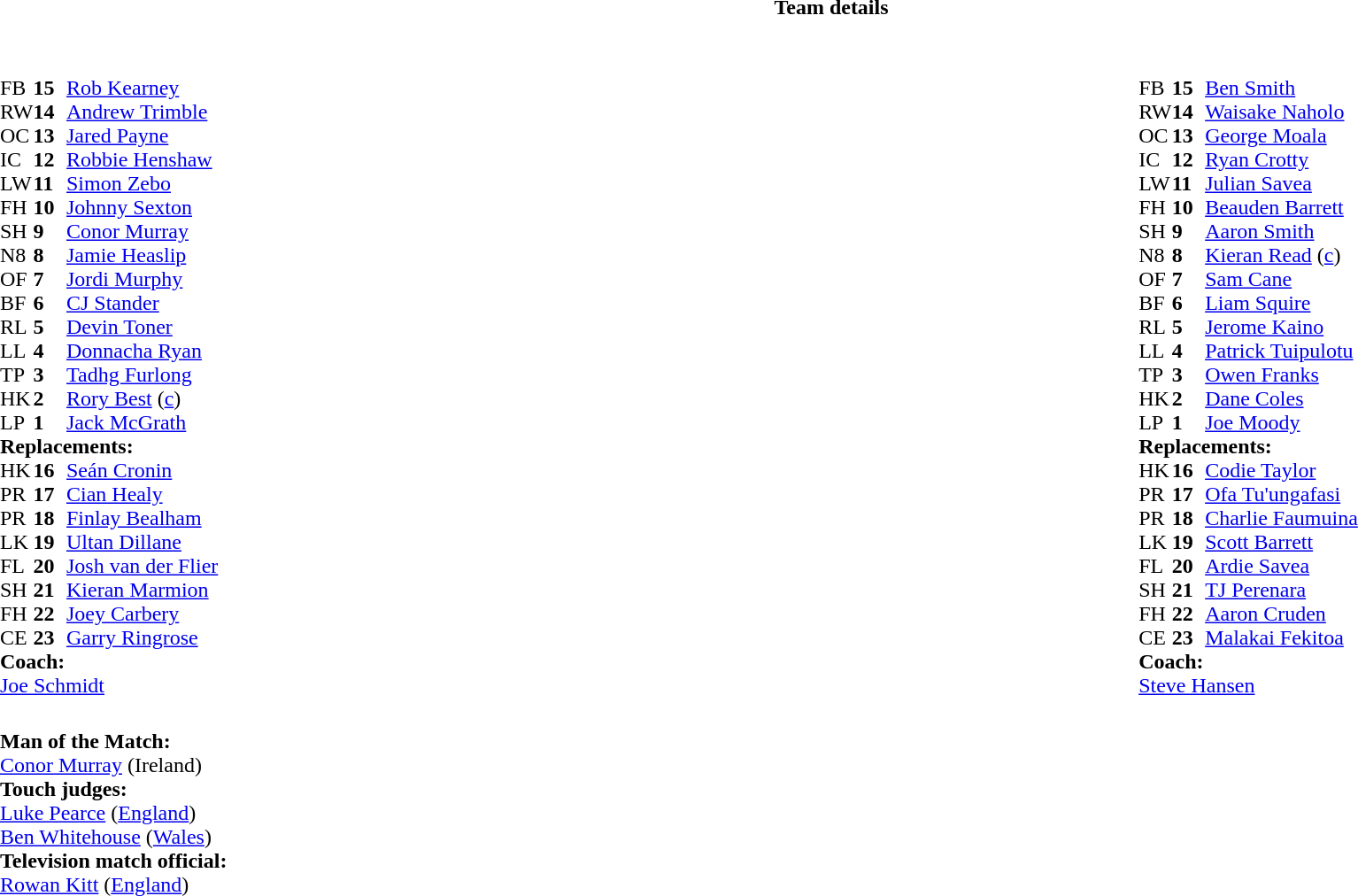<table border="0" width="100%" class="collapsible collapsed">
<tr>
<th>Team details</th>
</tr>
<tr>
<td><br><table width="100%">
<tr>
<td valign="top" width="50%"><br><table style="font-size: 100%" cellspacing="0" cellpadding="0">
<tr>
<th width="25"></th>
<th width="25"></th>
</tr>
<tr>
<td>FB</td>
<td><strong>15</strong></td>
<td><a href='#'>Rob Kearney</a></td>
</tr>
<tr>
<td>RW</td>
<td><strong>14</strong></td>
<td><a href='#'>Andrew Trimble</a></td>
</tr>
<tr>
<td>OC</td>
<td><strong>13</strong></td>
<td><a href='#'>Jared Payne</a></td>
</tr>
<tr>
<td>IC</td>
<td><strong>12</strong></td>
<td><a href='#'>Robbie Henshaw</a></td>
</tr>
<tr>
<td>LW</td>
<td><strong>11</strong></td>
<td><a href='#'>Simon Zebo</a></td>
</tr>
<tr>
<td>FH</td>
<td><strong>10</strong></td>
<td><a href='#'>Johnny Sexton</a></td>
<td></td>
<td></td>
</tr>
<tr>
<td>SH</td>
<td><strong>9</strong></td>
<td><a href='#'>Conor Murray</a></td>
</tr>
<tr>
<td>N8</td>
<td><strong>8</strong></td>
<td><a href='#'>Jamie Heaslip</a></td>
</tr>
<tr>
<td>OF</td>
<td><strong>7</strong></td>
<td><a href='#'>Jordi Murphy</a></td>
<td></td>
<td></td>
</tr>
<tr>
<td>BF</td>
<td><strong>6</strong></td>
<td><a href='#'>CJ Stander</a></td>
</tr>
<tr>
<td>RL</td>
<td><strong>5</strong></td>
<td><a href='#'>Devin Toner</a></td>
</tr>
<tr>
<td>LL</td>
<td><strong>4</strong></td>
<td><a href='#'>Donnacha Ryan</a></td>
<td></td>
<td></td>
</tr>
<tr>
<td>TP</td>
<td><strong>3</strong></td>
<td><a href='#'>Tadhg Furlong</a></td>
<td></td>
<td></td>
</tr>
<tr>
<td>HK</td>
<td><strong>2</strong></td>
<td><a href='#'>Rory Best</a> (<a href='#'>c</a>)</td>
<td></td>
<td></td>
</tr>
<tr>
<td>LP</td>
<td><strong>1</strong></td>
<td><a href='#'>Jack McGrath</a></td>
<td></td>
<td></td>
</tr>
<tr>
<td colspan=3><strong>Replacements:</strong></td>
</tr>
<tr>
<td>HK</td>
<td><strong>16</strong></td>
<td><a href='#'>Seán Cronin</a></td>
<td></td>
<td></td>
</tr>
<tr>
<td>PR</td>
<td><strong>17</strong></td>
<td><a href='#'>Cian Healy</a></td>
<td></td>
<td></td>
</tr>
<tr>
<td>PR</td>
<td><strong>18</strong></td>
<td><a href='#'>Finlay Bealham</a></td>
<td></td>
<td></td>
</tr>
<tr>
<td>LK</td>
<td><strong>19</strong></td>
<td><a href='#'>Ultan Dillane</a></td>
<td></td>
<td></td>
</tr>
<tr>
<td>FL</td>
<td><strong>20</strong></td>
<td><a href='#'>Josh van der Flier</a></td>
<td></td>
<td></td>
</tr>
<tr>
<td>SH</td>
<td><strong>21</strong></td>
<td><a href='#'>Kieran Marmion</a></td>
</tr>
<tr>
<td>FH</td>
<td><strong>22</strong></td>
<td><a href='#'>Joey Carbery</a></td>
<td></td>
<td></td>
</tr>
<tr>
<td>CE</td>
<td><strong>23</strong></td>
<td><a href='#'>Garry Ringrose</a></td>
</tr>
<tr>
<td colspan=3><strong>Coach:</strong></td>
</tr>
<tr>
<td colspan="4"> <a href='#'>Joe Schmidt</a></td>
</tr>
</table>
</td>
<td valign="top" width="50%"><br><table style="font-size: 100%" cellspacing="0" cellpadding="0" align="center">
<tr>
<th width="25"></th>
<th width="25"></th>
</tr>
<tr>
<td>FB</td>
<td><strong>15</strong></td>
<td><a href='#'>Ben Smith</a></td>
</tr>
<tr>
<td>RW</td>
<td><strong>14</strong></td>
<td><a href='#'>Waisake Naholo</a></td>
<td></td>
<td></td>
</tr>
<tr>
<td>OC</td>
<td><strong>13</strong></td>
<td><a href='#'>George Moala</a></td>
<td></td>
<td></td>
</tr>
<tr>
<td>IC</td>
<td><strong>12</strong></td>
<td><a href='#'>Ryan Crotty</a></td>
<td></td>
<td></td>
</tr>
<tr>
<td>LW</td>
<td><strong>11</strong></td>
<td><a href='#'>Julian Savea</a></td>
</tr>
<tr>
<td>FH</td>
<td><strong>10</strong></td>
<td><a href='#'>Beauden Barrett</a></td>
</tr>
<tr>
<td>SH</td>
<td><strong>9</strong></td>
<td><a href='#'>Aaron Smith</a></td>
<td></td>
<td></td>
</tr>
<tr>
<td>N8</td>
<td><strong>8</strong></td>
<td><a href='#'>Kieran Read</a> (<a href='#'>c</a>)</td>
</tr>
<tr>
<td>OF</td>
<td><strong>7</strong></td>
<td><a href='#'>Sam Cane</a></td>
</tr>
<tr>
<td>BF</td>
<td><strong>6</strong></td>
<td><a href='#'>Liam Squire</a></td>
</tr>
<tr>
<td>RL</td>
<td><strong>5</strong></td>
<td><a href='#'>Jerome Kaino</a></td>
<td></td>
<td></td>
</tr>
<tr>
<td>LL</td>
<td><strong>4</strong></td>
<td><a href='#'>Patrick Tuipulotu</a></td>
<td></td>
<td></td>
</tr>
<tr>
<td>TP</td>
<td><strong>3</strong></td>
<td><a href='#'>Owen Franks</a></td>
<td></td>
<td></td>
</tr>
<tr>
<td>HK</td>
<td><strong>2</strong></td>
<td><a href='#'>Dane Coles</a></td>
</tr>
<tr>
<td>LP</td>
<td><strong>1</strong></td>
<td><a href='#'>Joe Moody</a></td>
<td></td>
<td></td>
</tr>
<tr>
<td colspan=3><strong>Replacements:</strong></td>
</tr>
<tr>
<td>HK</td>
<td><strong>16</strong></td>
<td><a href='#'>Codie Taylor</a></td>
<td></td>
<td></td>
</tr>
<tr>
<td>PR</td>
<td><strong>17</strong></td>
<td><a href='#'>Ofa Tu'ungafasi</a></td>
<td></td>
<td></td>
</tr>
<tr>
<td>PR</td>
<td><strong>18</strong></td>
<td><a href='#'>Charlie Faumuina</a></td>
<td></td>
<td></td>
</tr>
<tr>
<td>LK</td>
<td><strong>19</strong></td>
<td><a href='#'>Scott Barrett</a></td>
<td></td>
<td></td>
</tr>
<tr>
<td>FL</td>
<td><strong>20</strong></td>
<td><a href='#'>Ardie Savea</a></td>
<td></td>
<td></td>
</tr>
<tr>
<td>SH</td>
<td><strong>21</strong></td>
<td><a href='#'>TJ Perenara</a></td>
<td></td>
<td></td>
</tr>
<tr>
<td>FH</td>
<td><strong>22</strong></td>
<td><a href='#'>Aaron Cruden</a></td>
<td></td>
<td></td>
</tr>
<tr>
<td>CE</td>
<td><strong>23</strong></td>
<td><a href='#'>Malakai Fekitoa</a></td>
<td></td>
<td></td>
</tr>
<tr>
<td colspan=3><strong>Coach:</strong></td>
</tr>
<tr>
<td colspan="4"> <a href='#'>Steve Hansen</a></td>
</tr>
</table>
</td>
</tr>
</table>
<table width=100% style="font-size: 100%">
<tr>
<td><br><strong>Man of the Match:</strong>
<br><a href='#'>Conor Murray</a> (Ireland)<br><strong>Touch judges:</strong>
<br><a href='#'>Luke Pearce</a> (<a href='#'>England</a>)
<br><a href='#'>Ben Whitehouse</a> (<a href='#'>Wales</a>)
<br><strong>Television match official:</strong>
<br><a href='#'>Rowan Kitt</a> (<a href='#'>England</a>)</td>
</tr>
</table>
</td>
</tr>
</table>
